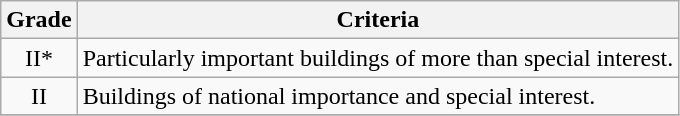<table class="wikitable" border="1">
<tr>
<th>Grade</th>
<th>Criteria</th>
</tr>
<tr>
<td align="center" >II*</td>
<td>Particularly important buildings of more than special interest.</td>
</tr>
<tr>
<td align="center" >II</td>
<td>Buildings of national importance and special interest.</td>
</tr>
<tr>
</tr>
</table>
